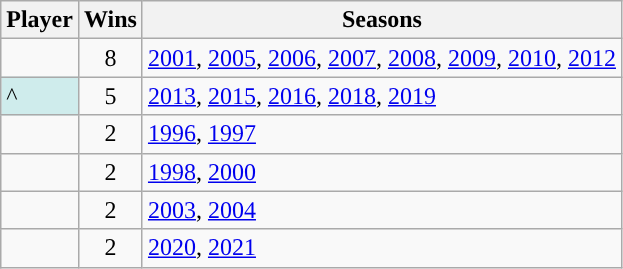<table class="wikitable sortable">
<tr>
<th>Player</th>
<th>Wins</th>
<th class="unsortable">Seasons</th>
</tr>
<tr>
<td></td>
<td style="text-align:center;">8</td>
<td><a href='#'>2001</a>, <a href='#'>2005</a>, <a href='#'>2006</a>, <a href='#'>2007</a>, <a href='#'>2008</a>, <a href='#'>2009</a>, <a href='#'>2010</a>, <a href='#'>2012</a></td>
</tr>
<tr>
<td style="text-align:left; background:#cfecec;">^</td>
<td style="text-align:center;">5</td>
<td><a href='#'>2013</a>, <a href='#'>2015</a>, <a href='#'>2016</a>, <a href='#'>2018</a>, <a href='#'>2019</a></td>
</tr>
<tr>
<td></td>
<td style="text-align:center;">2</td>
<td><a href='#'>1996</a>, <a href='#'>1997</a></td>
</tr>
<tr>
<td></td>
<td style="text-align:center;">2</td>
<td><a href='#'>1998</a>, <a href='#'>2000</a></td>
</tr>
<tr>
<td></td>
<td style="text-align:center;">2</td>
<td><a href='#'>2003</a>, <a href='#'>2004</a></td>
</tr>
<tr>
<td style="text-align:left"></td>
<td style="text-align:center;">2</td>
<td><a href='#'>2020</a>, <a href='#'>2021</a></td>
</tr>
</table>
